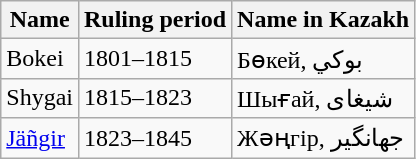<table class="wikitable" border="1">
<tr>
<th>Name</th>
<th>Ruling period</th>
<th>Name in Kazakh</th>
</tr>
<tr>
<td>Bokei</td>
<td>1801–1815</td>
<td>Бөкей, بوكي</td>
</tr>
<tr>
<td>Shygai</td>
<td>1815–1823</td>
<td>Шығай, شیغای</td>
</tr>
<tr>
<td><a href='#'>Jäñgir</a></td>
<td>1823–1845</td>
<td>Жәңгір, جهانگیر</td>
</tr>
</table>
